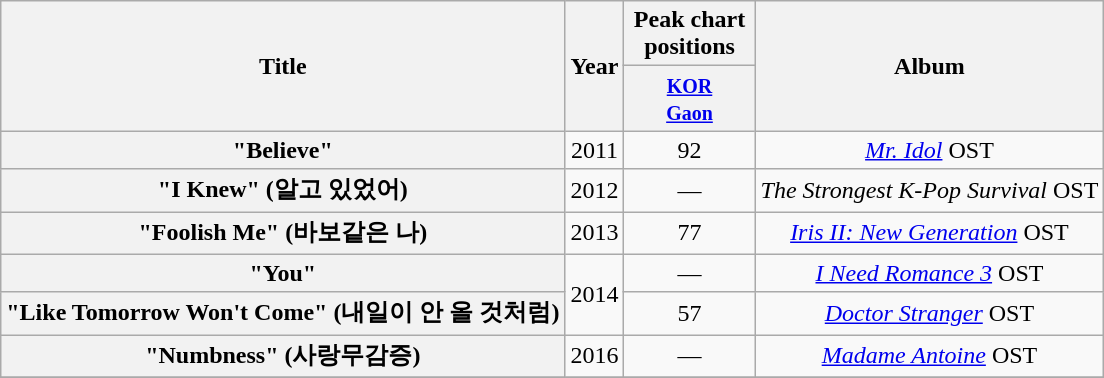<table class="wikitable plainrowheaders" style="text-align:center;">
<tr>
<th rowspan="2" scope="col">Title</th>
<th rowspan="2" scope="col">Year</th>
<th colspan="1" scope="col" style="width:5em;">Peak chart positions</th>
<th rowspan="2" scope="col">Album</th>
</tr>
<tr>
<th><small><a href='#'>KOR<br>Gaon</a></small><br></th>
</tr>
<tr>
<th scope="row">"Believe"</th>
<td>2011</td>
<td>92</td>
<td><em><a href='#'>Mr. Idol</a></em> OST</td>
</tr>
<tr>
<th scope="row">"I Knew" (알고 있었어)<br></th>
<td>2012</td>
<td>—</td>
<td><em>The Strongest K-Pop Survival</em> OST</td>
</tr>
<tr>
<th scope="row">"Foolish Me" (바보같은 나)<br></th>
<td>2013</td>
<td>77</td>
<td><em><a href='#'>Iris II: New Generation</a></em> OST</td>
</tr>
<tr>
<th scope="row">"You"</th>
<td rowspan="2">2014</td>
<td>—</td>
<td><em><a href='#'>I Need Romance 3</a></em> OST</td>
</tr>
<tr>
<th scope="row">"Like Tomorrow Won't Come" (내일이 안 올 것처럼)</th>
<td>57</td>
<td><em><a href='#'>Doctor Stranger</a></em> OST</td>
</tr>
<tr>
<th scope="row">"Numbness" (사랑무감증)</th>
<td>2016</td>
<td>—</td>
<td><em><a href='#'>Madame Antoine</a></em> OST</td>
</tr>
<tr>
</tr>
</table>
